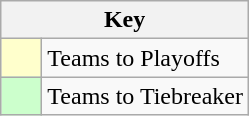<table class="wikitable" style="text-align: center;">
<tr>
<th colspan=2>Key</th>
</tr>
<tr>
<td style="background:#ffc; width:20px;"></td>
<td align=left>Teams to Playoffs</td>
</tr>
<tr>
<td style="background:#ccffcc; width:20px;"></td>
<td align=left>Teams to Tiebreaker</td>
</tr>
</table>
